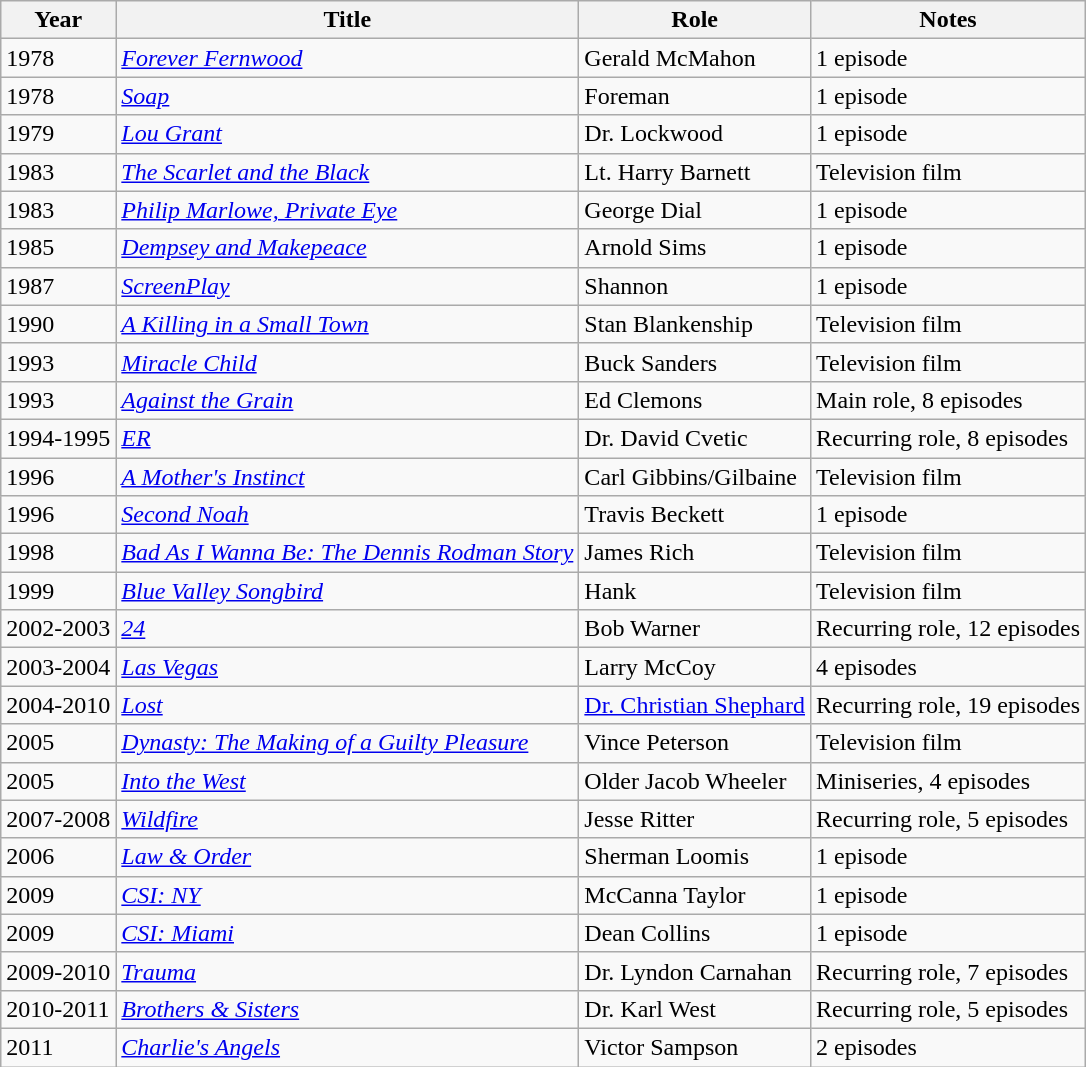<table class="wikitable sortable">
<tr>
<th>Year</th>
<th>Title</th>
<th>Role</th>
<th class="unsortable">Notes</th>
</tr>
<tr>
<td>1978</td>
<td><em><a href='#'>Forever Fernwood</a></em></td>
<td>Gerald McMahon</td>
<td>1 episode</td>
</tr>
<tr>
<td>1978</td>
<td><em><a href='#'>Soap</a></em></td>
<td>Foreman</td>
<td>1 episode</td>
</tr>
<tr>
<td>1979</td>
<td><em><a href='#'>Lou Grant</a></em></td>
<td>Dr. Lockwood</td>
<td>1 episode</td>
</tr>
<tr>
<td>1983</td>
<td><em><a href='#'>The Scarlet and the Black</a></em></td>
<td>Lt. Harry Barnett</td>
<td>Television film</td>
</tr>
<tr>
<td>1983</td>
<td><em><a href='#'>Philip Marlowe, Private Eye</a></em></td>
<td>George Dial</td>
<td>1 episode</td>
</tr>
<tr>
<td>1985</td>
<td><em><a href='#'>Dempsey and Makepeace</a></em></td>
<td>Arnold Sims</td>
<td>1 episode</td>
</tr>
<tr>
<td>1987</td>
<td><em><a href='#'>ScreenPlay</a></em></td>
<td>Shannon</td>
<td>1 episode</td>
</tr>
<tr>
<td>1990</td>
<td><em><a href='#'>A Killing in a Small Town</a></em></td>
<td>Stan Blankenship</td>
<td>Television film</td>
</tr>
<tr>
<td>1993</td>
<td><em><a href='#'>Miracle Child</a></em></td>
<td>Buck Sanders</td>
<td>Television film</td>
</tr>
<tr>
<td>1993</td>
<td><em><a href='#'>Against the Grain</a></em></td>
<td>Ed Clemons</td>
<td>Main role, 8 episodes</td>
</tr>
<tr>
<td>1994-1995</td>
<td><em><a href='#'>ER</a></em></td>
<td>Dr. David Cvetic</td>
<td>Recurring role, 8 episodes</td>
</tr>
<tr>
<td>1996</td>
<td><em><a href='#'>A Mother's Instinct</a></em></td>
<td>Carl Gibbins/Gilbaine</td>
<td>Television film</td>
</tr>
<tr>
<td>1996</td>
<td><em><a href='#'>Second Noah</a></em></td>
<td>Travis Beckett</td>
<td>1 episode</td>
</tr>
<tr>
<td>1998</td>
<td><em><a href='#'>Bad As I Wanna Be: The Dennis Rodman Story</a></em></td>
<td>James Rich</td>
<td>Television film</td>
</tr>
<tr>
<td>1999</td>
<td><em><a href='#'>Blue Valley Songbird</a></em></td>
<td>Hank</td>
<td>Television film</td>
</tr>
<tr>
<td>2002-2003</td>
<td><em><a href='#'>24</a></em></td>
<td>Bob Warner</td>
<td>Recurring role, 12 episodes</td>
</tr>
<tr>
<td>2003-2004</td>
<td><em><a href='#'>Las Vegas</a></em></td>
<td>Larry McCoy</td>
<td>4 episodes</td>
</tr>
<tr>
<td>2004-2010</td>
<td><em><a href='#'>Lost</a></em></td>
<td><a href='#'>Dr. Christian Shephard</a></td>
<td>Recurring role, 19 episodes</td>
</tr>
<tr>
<td>2005</td>
<td><em><a href='#'>Dynasty: The Making of a Guilty Pleasure</a></em></td>
<td>Vince Peterson</td>
<td>Television film</td>
</tr>
<tr>
<td>2005</td>
<td><em><a href='#'>Into the West</a></em></td>
<td>Older Jacob Wheeler</td>
<td>Miniseries, 4 episodes</td>
</tr>
<tr>
<td>2007-2008</td>
<td><em><a href='#'>Wildfire</a></em></td>
<td>Jesse Ritter</td>
<td>Recurring role, 5 episodes</td>
</tr>
<tr>
<td>2006</td>
<td><em><a href='#'>Law & Order</a></em></td>
<td>Sherman Loomis</td>
<td>1 episode</td>
</tr>
<tr>
<td>2009</td>
<td><em><a href='#'>CSI: NY</a></em></td>
<td>McCanna Taylor</td>
<td>1 episode</td>
</tr>
<tr>
<td>2009</td>
<td><em><a href='#'>CSI: Miami</a></em></td>
<td>Dean Collins</td>
<td>1 episode</td>
</tr>
<tr>
<td>2009-2010</td>
<td><em><a href='#'>Trauma</a></em></td>
<td>Dr. Lyndon Carnahan</td>
<td>Recurring role, 7 episodes</td>
</tr>
<tr>
<td>2010-2011</td>
<td><em><a href='#'>Brothers & Sisters</a></em></td>
<td>Dr. Karl West</td>
<td>Recurring role, 5 episodes</td>
</tr>
<tr>
<td>2011</td>
<td><em><a href='#'>Charlie's Angels</a></em></td>
<td>Victor Sampson</td>
<td>2 episodes</td>
</tr>
</table>
